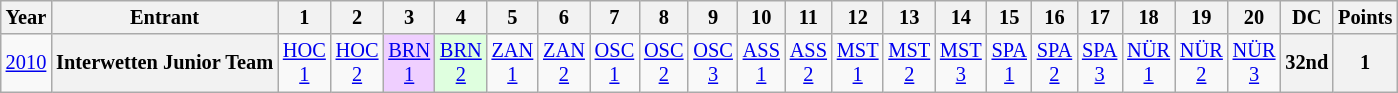<table class="wikitable" style="text-align:center; font-size:85%">
<tr>
<th>Year</th>
<th>Entrant</th>
<th>1</th>
<th>2</th>
<th>3</th>
<th>4</th>
<th>5</th>
<th>6</th>
<th>7</th>
<th>8</th>
<th>9</th>
<th>10</th>
<th>11</th>
<th>12</th>
<th>13</th>
<th>14</th>
<th>15</th>
<th>16</th>
<th>17</th>
<th>18</th>
<th>19</th>
<th>20</th>
<th>DC</th>
<th>Points</th>
</tr>
<tr>
<td><a href='#'>2010</a></td>
<th>Interwetten Junior Team</th>
<td style="background:#;"><a href='#'>HOC<br>1</a></td>
<td style="background:#;"><a href='#'>HOC<br>2</a></td>
<td style="background:#efcfff;"><a href='#'>BRN<br>1</a><br></td>
<td style="background:#dfffdf;"><a href='#'>BRN<br>2</a><br></td>
<td style="background:#;"><a href='#'>ZAN<br>1</a></td>
<td style="background:#;"><a href='#'>ZAN<br>2</a></td>
<td style="background:#;"><a href='#'>OSC<br>1</a></td>
<td style="background:#;"><a href='#'>OSC<br>2</a></td>
<td style="background:#;"><a href='#'>OSC<br>3</a></td>
<td style="background:#;"><a href='#'>ASS<br>1</a></td>
<td style="background:#;"><a href='#'>ASS<br>2</a></td>
<td style="background:#;"><a href='#'>MST<br>1</a></td>
<td style="background:#;"><a href='#'>MST<br>2</a></td>
<td style="background:#;"><a href='#'>MST<br>3</a></td>
<td style="background:#;"><a href='#'>SPA<br>1</a></td>
<td style="background:#;"><a href='#'>SPA<br>2</a></td>
<td style="background:#;"><a href='#'>SPA<br>3</a></td>
<td style="background:#;"><a href='#'>NÜR<br>1</a></td>
<td style="background:#;"><a href='#'>NÜR<br>2</a></td>
<td style="background:#;"><a href='#'>NÜR<br>3</a></td>
<th>32nd</th>
<th>1</th>
</tr>
</table>
